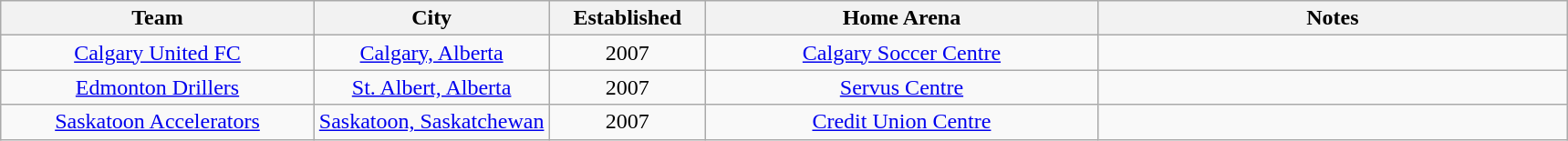<table class="wikitable" style="text-align:center;">
<tr>
<th bgcolor="#DDDDFF" width="20%">Team</th>
<th bgcolor="#DDDDFF" width="15%">City</th>
<th bgcolor="#DDDDFF" width="10%">Established</th>
<th bgcolor="#DDDDFF" width="25%">Home Arena</th>
<th bgcolor="#DDDDFF" width="45%">Notes</th>
</tr>
<tr>
<td><a href='#'>Calgary United FC</a></td>
<td><a href='#'>Calgary, Alberta</a></td>
<td>2007</td>
<td><a href='#'>Calgary Soccer Centre</a></td>
<td></td>
</tr>
<tr>
<td><a href='#'>Edmonton Drillers</a></td>
<td><a href='#'>St. Albert, Alberta</a></td>
<td>2007</td>
<td><a href='#'>Servus Centre</a></td>
<td></td>
</tr>
<tr>
<td><a href='#'>Saskatoon Accelerators</a></td>
<td><a href='#'>Saskatoon, Saskatchewan</a></td>
<td>2007</td>
<td><a href='#'>Credit Union Centre</a></td>
<td></td>
</tr>
</table>
